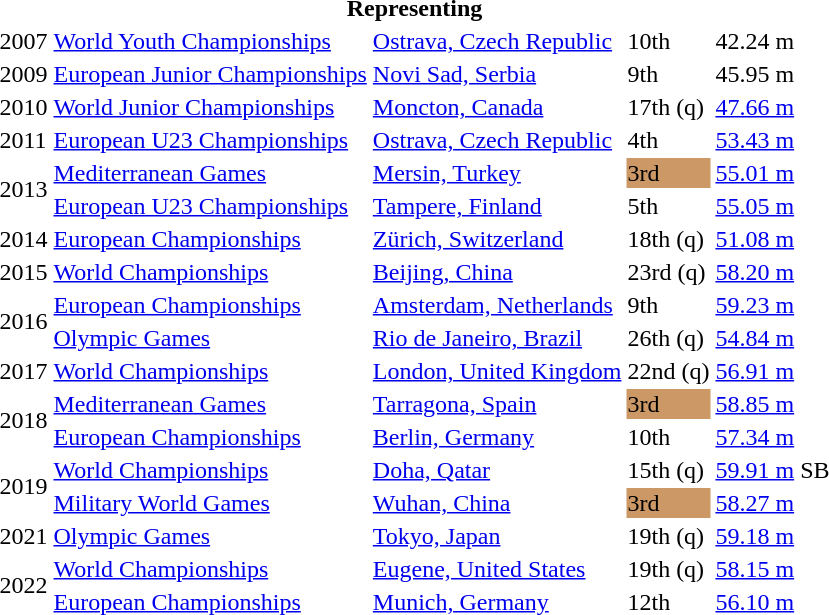<table>
<tr>
<th colspan="5">Representing </th>
</tr>
<tr>
<td>2007</td>
<td><a href='#'>World Youth Championships</a></td>
<td><a href='#'>Ostrava, Czech Republic</a></td>
<td>10th</td>
<td>42.24 m</td>
</tr>
<tr>
<td>2009</td>
<td><a href='#'>European Junior Championships</a></td>
<td><a href='#'>Novi Sad, Serbia</a></td>
<td>9th</td>
<td>45.95 m</td>
</tr>
<tr>
<td>2010</td>
<td><a href='#'>World Junior Championships</a></td>
<td><a href='#'>Moncton, Canada</a></td>
<td>17th (q)</td>
<td><a href='#'>47.66 m</a></td>
</tr>
<tr>
<td>2011</td>
<td><a href='#'>European U23 Championships</a></td>
<td><a href='#'>Ostrava, Czech Republic</a></td>
<td>4th</td>
<td><a href='#'>53.43 m</a></td>
</tr>
<tr>
<td rowspan=2>2013</td>
<td><a href='#'>Mediterranean Games</a></td>
<td><a href='#'>Mersin, Turkey</a></td>
<td bgcolor=cc9966>3rd</td>
<td><a href='#'>55.01 m</a></td>
</tr>
<tr>
<td><a href='#'>European U23 Championships</a></td>
<td><a href='#'>Tampere, Finland</a></td>
<td>5th</td>
<td><a href='#'>55.05 m</a></td>
</tr>
<tr>
<td>2014</td>
<td><a href='#'>European Championships</a></td>
<td><a href='#'>Zürich, Switzerland</a></td>
<td>18th (q)</td>
<td><a href='#'>51.08 m</a></td>
</tr>
<tr>
<td>2015</td>
<td><a href='#'>World Championships</a></td>
<td><a href='#'>Beijing, China</a></td>
<td>23rd (q)</td>
<td><a href='#'>58.20 m</a></td>
</tr>
<tr>
<td rowspan=2>2016</td>
<td><a href='#'>European Championships</a></td>
<td><a href='#'>Amsterdam, Netherlands</a></td>
<td>9th</td>
<td><a href='#'>59.23 m</a></td>
</tr>
<tr>
<td><a href='#'>Olympic Games</a></td>
<td><a href='#'>Rio de Janeiro, Brazil</a></td>
<td>26th (q)</td>
<td><a href='#'>54.84 m</a></td>
</tr>
<tr>
<td>2017</td>
<td><a href='#'>World Championships</a></td>
<td><a href='#'>London, United Kingdom</a></td>
<td>22nd (q)</td>
<td><a href='#'>56.91 m</a></td>
</tr>
<tr>
<td rowspan=2>2018</td>
<td><a href='#'>Mediterranean Games</a></td>
<td><a href='#'>Tarragona, Spain</a></td>
<td bgcolor=cc9966>3rd</td>
<td><a href='#'>58.85 m</a></td>
</tr>
<tr>
<td><a href='#'>European Championships</a></td>
<td><a href='#'>Berlin, Germany</a></td>
<td>10th</td>
<td><a href='#'>57.34 m</a></td>
</tr>
<tr>
<td rowspan=2>2019</td>
<td><a href='#'>World Championships</a></td>
<td><a href='#'>Doha, Qatar</a></td>
<td>15th (q)</td>
<td><a href='#'>59.91 m</a> SB</td>
</tr>
<tr>
<td><a href='#'>Military World Games</a></td>
<td><a href='#'>Wuhan, China</a></td>
<td bgcolor=cc9966>3rd</td>
<td><a href='#'>58.27 m</a></td>
</tr>
<tr>
<td>2021</td>
<td><a href='#'>Olympic Games</a></td>
<td><a href='#'>Tokyo, Japan</a></td>
<td>19th (q)</td>
<td><a href='#'>59.18 m</a></td>
</tr>
<tr>
<td rowspan=2>2022</td>
<td><a href='#'>World Championships</a></td>
<td><a href='#'>Eugene, United States</a></td>
<td>19th (q)</td>
<td><a href='#'>58.15 m</a></td>
</tr>
<tr>
<td><a href='#'>European Championships</a></td>
<td><a href='#'>Munich, Germany</a></td>
<td>12th</td>
<td><a href='#'>56.10 m</a></td>
</tr>
</table>
